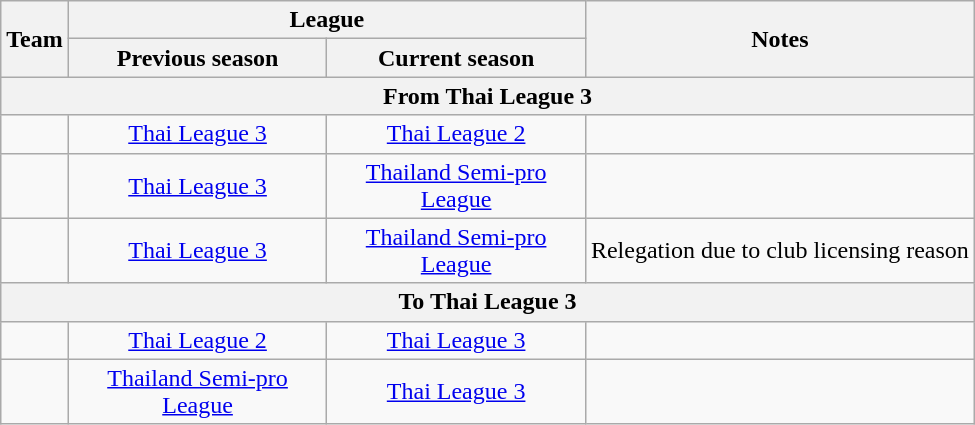<table class="wikitable" style="text-align:center">
<tr>
<th rowspan=2>Team</th>
<th colspan=2>League</th>
<th rowspan=2>Notes</th>
</tr>
<tr>
<th width="165">Previous season</th>
<th width="165">Current season</th>
</tr>
<tr>
<th colspan=4>From Thai League 3</th>
</tr>
<tr>
<td align="left"></td>
<td><a href='#'>Thai League 3</a></td>
<td><a href='#'>Thai League 2</a></td>
<td></td>
</tr>
<tr>
<td align="left"></td>
<td><a href='#'>Thai League 3</a></td>
<td><a href='#'>Thailand Semi-pro League</a></td>
<td></td>
</tr>
<tr>
<td align="left"></td>
<td><a href='#'>Thai League 3</a></td>
<td><a href='#'>Thailand Semi-pro League</a></td>
<td>Relegation due to club licensing reason</td>
</tr>
<tr>
<th colspan=4>To Thai League 3</th>
</tr>
<tr>
<td align="left"></td>
<td><a href='#'>Thai League 2</a></td>
<td><a href='#'>Thai League 3</a></td>
<td></td>
</tr>
<tr>
<td align="left"></td>
<td><a href='#'>Thailand Semi-pro League</a></td>
<td><a href='#'>Thai League 3</a></td>
<td></td>
</tr>
</table>
